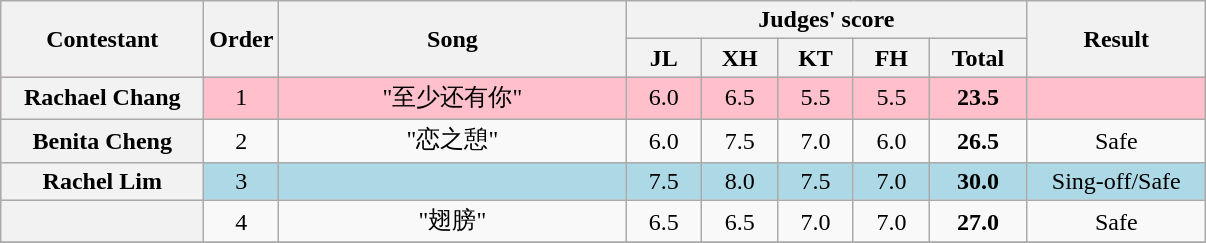<table class="wikitable plainrowheaders" style="text-align:center;">
<tr>
<th rowspan=2 scope="col" style="width:8em;">Contestant</th>
<th rowspan=2 scope="col">Order</th>
<th rowspan=2 scope="col" style="width:14em;">Song</th>
<th colspan=5 scope="col">Judges' score</th>
<th rowspan=2 scope="col" style="width:7em;">Result</th>
</tr>
<tr>
<th style="width:2.7em;">JL</th>
<th style="width:2.7em;">XH</th>
<th style="width:2.7em;">KT</th>
<th style="width:2.7em;">FH</th>
<th style="width:3.6em;">Total</th>
</tr>
<tr style="background:pink;">
<th scope="row">Rachael Chang</th>
<td>1</td>
<td>"至少还有你"</td>
<td>6.0</td>
<td>6.5</td>
<td>5.5</td>
<td>5.5</td>
<td><strong>23.5</strong></td>
<td></td>
</tr>
<tr>
<th scope="row">Benita Cheng</th>
<td>2</td>
<td>"恋之憩"</td>
<td>6.0</td>
<td>7.5</td>
<td>7.0</td>
<td>6.0</td>
<td><strong>26.5</strong></td>
<td>Safe</td>
</tr>
<tr style="background:lightblue;">
<th scope="row">Rachel Lim</th>
<td>3</td>
<td></td>
<td>7.5</td>
<td>8.0</td>
<td>7.5</td>
<td>7.0</td>
<td><strong>30.0</strong></td>
<td>Sing-off/Safe</td>
</tr>
<tr>
<th scope="row"></th>
<td>4</td>
<td>"翅膀"</td>
<td>6.5</td>
<td>6.5</td>
<td>7.0</td>
<td>7.0</td>
<td><strong>27.0</strong></td>
<td>Safe</td>
</tr>
<tr>
</tr>
</table>
